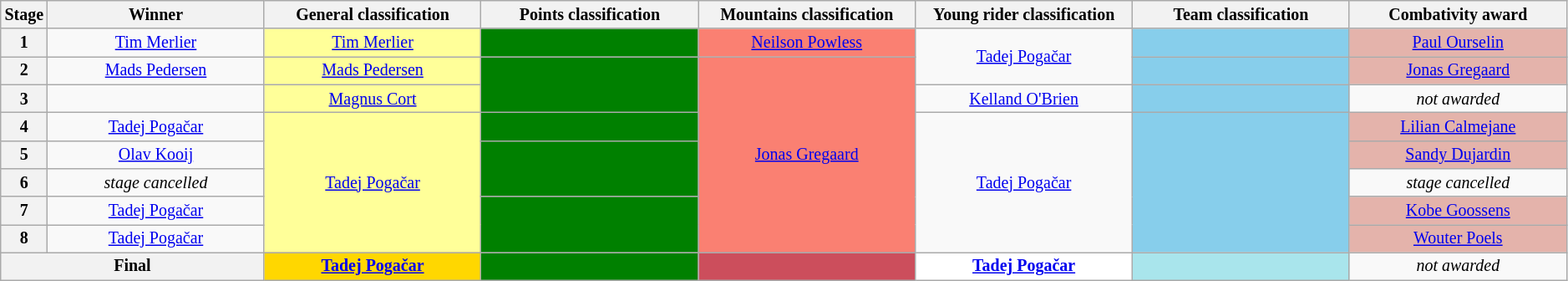<table class=wikitable style="text-align: center; font-size:smaller;">
<tr>
<th style="width:1%;">Stage</th>
<th style="width:14%;">Winner</th>
<th style="width:14%;">General classification<br></th>
<th style="width:14%;">Points classification<br></th>
<th style="width:14%;">Mountains classification<br></th>
<th style="width:14%;">Young rider classification<br></th>
<th style="width:14%;">Team classification<br></th>
<th style="width:14%;">Combativity award<br></th>
</tr>
<tr>
<th>1</th>
<td><a href='#'>Tim Merlier</a></td>
<td style="background:#ffff99;"><a href='#'>Tim Merlier</a></td>
<td style="background:#008000;"></td>
<td style="background:salmon;"><a href='#'>Neilson Powless</a></td>
<td style="background:offwhite;" rowspan=2><a href='#'>Tadej Pogačar</a></td>
<td style="background:skyblue;"></td>
<td style="background:#E4B3AB;"><a href='#'>Paul Ourselin</a></td>
</tr>
<tr>
<th>2</th>
<td><a href='#'>Mads Pedersen</a></td>
<td style="background:#ffff99;"><a href='#'>Mads Pedersen</a></td>
<td style="background:#008000;" rowspan=2></td>
<td style="background:salmon;" rowspan=7><a href='#'>Jonas Gregaard</a></td>
<td style="background:skyblue;"></td>
<td style="background:#E4B3AB;"><a href='#'>Jonas Gregaard</a></td>
</tr>
<tr>
<th>3</th>
<td></td>
<td style="background:#ffff99;"><a href='#'>Magnus Cort</a></td>
<td style="background:offwhite;"><a href='#'>Kelland O'Brien</a></td>
<td style="background:skyblue;"></td>
<td><em>not awarded</em></td>
</tr>
<tr>
<th>4</th>
<td><a href='#'>Tadej Pogačar</a></td>
<td style="background:#ffff99;" rowspan=5><a href='#'>Tadej Pogačar</a></td>
<td style="background:#008000;"></td>
<td style="background:offwhite;" rowspan=5><a href='#'>Tadej Pogačar</a></td>
<td style="background:skyblue;" rowspan=5></td>
<td style="background:#E4B3AB;"><a href='#'>Lilian Calmejane</a></td>
</tr>
<tr>
<th>5</th>
<td><a href='#'>Olav Kooij</a></td>
<td style="background:#008000;" rowspan=2></td>
<td style="background:#E4B3AB;"><a href='#'>Sandy Dujardin</a></td>
</tr>
<tr>
<th>6</th>
<td><em>stage cancelled</em></td>
<td><em>stage cancelled</em></td>
</tr>
<tr>
<th>7</th>
<td><a href='#'>Tadej Pogačar</a></td>
<td style="background:#008000;" rowspan=2></td>
<td style="background:#E4B3AB;"><a href='#'>Kobe Goossens</a></td>
</tr>
<tr>
<th>8</th>
<td><a href='#'>Tadej Pogačar</a></td>
<td style="background:#E4B3AB;"><a href='#'>Wouter Poels</a></td>
</tr>
<tr>
<th colspan="2">Final</th>
<th style="background:gold;"><a href='#'>Tadej Pogačar</a></th>
<th style="background:#008000;"></th>
<th style="background:#CC4E5C;"></th>
<th style="background:white;"><a href='#'>Tadej Pogačar</a></th>
<th style="background:#a9e5ec;"></th>
<td><em>not awarded</em></td>
</tr>
</table>
